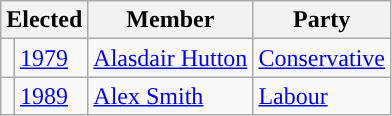<table class="wikitable">
<tr>
<th colspan="2">Elected</th>
<th>Member</th>
<th>Party</th>
</tr>
<tr>
<td style="background-color: "></td>
<td><a href='#'>1979</a></td>
<td><a href='#'>Alasdair Hutton</a></td>
<td><a href='#'>Conservative</a></td>
</tr>
<tr>
<td style="background-color: "></td>
<td><a href='#'>1989</a></td>
<td><a href='#'>Alex Smith</a></td>
<td><a href='#'>Labour</a></td>
</tr>
</table>
